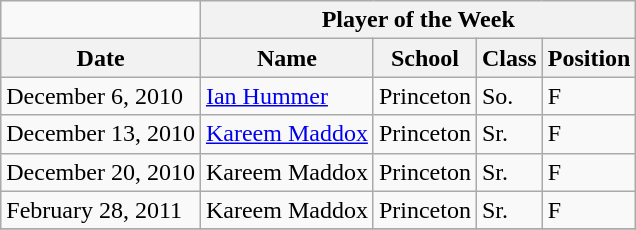<table class="wikitable">
<tr>
<td></td>
<th colspan=4><strong>Player of the Week</strong></th>
</tr>
<tr>
<th>Date</th>
<th>Name</th>
<th>School</th>
<th>Class</th>
<th>Position</th>
</tr>
<tr>
<td>December 6, 2010</td>
<td><a href='#'>Ian Hummer</a></td>
<td>Princeton</td>
<td>So.</td>
<td>F</td>
</tr>
<tr>
<td>December 13, 2010</td>
<td><a href='#'>Kareem Maddox</a></td>
<td>Princeton</td>
<td>Sr.</td>
<td>F</td>
</tr>
<tr>
<td>December 20, 2010</td>
<td>Kareem Maddox</td>
<td>Princeton</td>
<td>Sr.</td>
<td>F</td>
</tr>
<tr>
<td>February 28, 2011</td>
<td>Kareem Maddox</td>
<td>Princeton</td>
<td>Sr.</td>
<td>F</td>
</tr>
<tr>
</tr>
</table>
